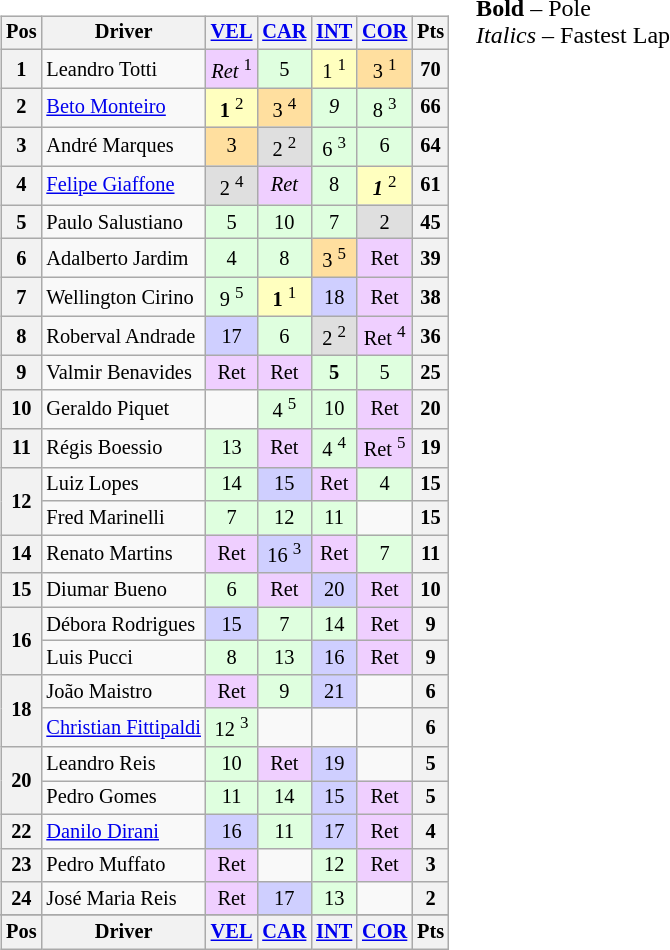<table>
<tr>
<td valign="top"><br><table align="left"| class="wikitable" style="font-size: 85%; text-align: center">
<tr valign="top">
<th valign="middle">Pos</th>
<th valign="middle">Driver</th>
<th><a href='#'>VEL</a></th>
<th><a href='#'>CAR</a></th>
<th><a href='#'>INT</a></th>
<th><a href='#'>COR</a></th>
<th valign="middle">Pts</th>
</tr>
<tr>
<th>1</th>
<td align=left>Leandro Totti</td>
<td style="background:#EFCFFF;"><em>Ret</em> <sup>1</sup></td>
<td style="background:#DFFFDF;">5</td>
<td style="background:#FFFFBF;">1 <sup>1</sup></td>
<td style="background:#FFDF9F;">3 <sup>1</sup></td>
<th>70</th>
</tr>
<tr>
<th>2</th>
<td align=left><a href='#'>Beto Monteiro</a></td>
<td style="background:#FFFFBF;"><strong>1</strong> <sup>2</sup></td>
<td style="background:#FFDF9F;">3 <sup>4</sup></td>
<td style="background:#DFFFDF;"><em>9</em></td>
<td style="background:#DFFFDF;">8 <sup>3</sup></td>
<th>66</th>
</tr>
<tr>
<th>3</th>
<td align=left>André Marques</td>
<td style="background:#FFDF9F;">3</td>
<td style="background:#DFDFDF;">2 <sup>2</sup></td>
<td style="background:#DFFFDF;">6 <sup>3</sup></td>
<td style="background:#DFFFDF;">6</td>
<th>64</th>
</tr>
<tr>
<th>4</th>
<td align=left><a href='#'>Felipe Giaffone</a></td>
<td style="background:#DFDFDF;">2 <sup>4</sup></td>
<td style="background:#EFCFFF;"><em>Ret</em></td>
<td style="background:#DFFFDF;">8</td>
<td style="background:#FFFFBF;"><strong><em>1</em></strong> <sup>2</sup></td>
<th>61</th>
</tr>
<tr>
<th>5</th>
<td align=left>Paulo Salustiano</td>
<td style="background:#DFFFDF;">5</td>
<td style="background:#DFFFDF;">10</td>
<td style="background:#DFFFDF;">7</td>
<td style="background:#DFDFDF;">2</td>
<th>45</th>
</tr>
<tr>
<th>6</th>
<td align="left">Adalberto Jardim</td>
<td style="background:#DFFFDF;">4</td>
<td style="background:#DFFFDF;">8</td>
<td style="background:#FFDF9F;">3 <sup>5</sup></td>
<td style="background:#EFCFFF;">Ret</td>
<th>39</th>
</tr>
<tr>
<th>7</th>
<td align=left>Wellington Cirino</td>
<td style="background:#DFFFDF;">9 <sup>5</sup></td>
<td style="background:#FFFFBF;"><strong>1</strong> <sup>1</sup></td>
<td style="background:#CFCFFF;">18</td>
<td style="background:#EFCFFF;">Ret</td>
<th>38</th>
</tr>
<tr>
<th>8</th>
<td align=left>Roberval Andrade</td>
<td style="background:#CFCFFF;">17</td>
<td style="background:#DFFFDF;">6</td>
<td style="background:#DFDFDF;">2 <sup>2</sup></td>
<td style="background:#EFCFFF;">Ret <sup>4</sup></td>
<th>36</th>
</tr>
<tr>
<th>9</th>
<td align=left>Valmir Benavides</td>
<td style="background:#EFCFFF;">Ret</td>
<td style="background:#EFCFFF;">Ret</td>
<td style="background:#DFFFDF;"><strong>5</strong></td>
<td style="background:#DFFFDF;">5</td>
<th>25</th>
</tr>
<tr>
<th>10</th>
<td align=left>Geraldo Piquet</td>
<td></td>
<td style="background:#DFFFDF;">4 <sup>5</sup></td>
<td style="background:#DFFFDF;">10</td>
<td style="background:#EFCFFF;">Ret</td>
<th>20</th>
</tr>
<tr>
<th>11</th>
<td align=left>Régis Boessio</td>
<td style="background:#DFFFDF;">13</td>
<td style="background:#EFCFFF;">Ret</td>
<td style="background:#DFFFDF;">4 <sup>4</sup></td>
<td style="background:#EFCFFF;">Ret <sup>5</sup></td>
<th>19</th>
</tr>
<tr>
<th rowspan=2>12</th>
<td align=left>Luiz Lopes</td>
<td style="background:#DFFFDF;">14</td>
<td style="background:#CFCFFF;">15</td>
<td style="background:#EFCFFF;">Ret</td>
<td style="background:#DFFFDF;">4</td>
<th>15</th>
</tr>
<tr>
<td align=left>Fred Marinelli</td>
<td style="background:#DFFFDF;">7</td>
<td style="background:#DFFFDF;">12</td>
<td style="background:#DFFFDF;">11</td>
<td></td>
<th>15</th>
</tr>
<tr>
<th>14</th>
<td align=left>Renato Martins</td>
<td style="background:#EFCFFF;">Ret</td>
<td style="background:#CFCFFF;">16 <sup>3</sup></td>
<td style="background:#EFCFFF;">Ret</td>
<td style="background:#DFFFDF;">7</td>
<th>11</th>
</tr>
<tr>
<th>15</th>
<td align=left>Diumar Bueno</td>
<td style="background:#DFFFDF;">6</td>
<td style="background:#EFCFFF;">Ret</td>
<td style="background:#CFCFFF;">20</td>
<td style="background:#EFCFFF;">Ret</td>
<th>10</th>
</tr>
<tr>
<th rowspan=2>16</th>
<td align=left>Débora Rodrigues</td>
<td style="background:#CFCFFF;">15</td>
<td style="background:#DFFFDF;">7</td>
<td style="background:#DFFFDF;">14</td>
<td style="background:#EFCFFF;">Ret</td>
<th>9</th>
</tr>
<tr>
<td align=left>Luis Pucci</td>
<td style="background:#DFFFDF;">8</td>
<td style="background:#DFFFDF;">13</td>
<td style="background:#CFCFFF;">16</td>
<td style="background:#EFCFFF;">Ret</td>
<th>9</th>
</tr>
<tr>
<th rowspan=2>18</th>
<td align=left>João Maistro</td>
<td style="background:#EFCFFF;">Ret</td>
<td style="background:#DFFFDF;">9</td>
<td style="background:#CFCFFF;">21</td>
<td></td>
<th>6</th>
</tr>
<tr>
<td align=left><a href='#'>Christian Fittipaldi</a></td>
<td style="background:#DFFFDF;">12 <sup>3</sup></td>
<td></td>
<td></td>
<td></td>
<th>6</th>
</tr>
<tr>
<th rowspan=2>20</th>
<td align=left>Leandro Reis</td>
<td style="background:#DFFFDF;">10</td>
<td style="background:#EFCFFF;">Ret</td>
<td style="background:#CFCFFF;">19</td>
<td></td>
<th>5</th>
</tr>
<tr>
<td align=left>Pedro Gomes</td>
<td style="background:#DFFFDF;">11</td>
<td style="background:#DFFFDF;">14</td>
<td style="background:#CFCFFF;">15</td>
<td style="background:#EFCFFF;">Ret</td>
<th>5</th>
</tr>
<tr>
<th>22</th>
<td align=left><a href='#'>Danilo Dirani</a></td>
<td style="background:#CFCFFF;">16</td>
<td style="background:#DFFFDF;">11</td>
<td style="background:#CFCFFF;">17</td>
<td style="background:#EFCFFF;">Ret</td>
<th>4</th>
</tr>
<tr>
<th>23</th>
<td align=left>Pedro Muffato</td>
<td style="background:#EFCFFF;">Ret</td>
<td></td>
<td style="background:#DFFFDF;">12</td>
<td style="background:#EFCFFF;">Ret</td>
<th>3</th>
</tr>
<tr>
<th>24</th>
<td align=left>José Maria Reis</td>
<td style="background:#EFCFFF;">Ret</td>
<td style="background:#CFCFFF;">17</td>
<td style="background:#DFFFDF;">13</td>
<td></td>
<th>2</th>
</tr>
<tr>
</tr>
<tr valign="top">
<th valign="middle">Pos</th>
<th valign="middle">Driver</th>
<th><a href='#'>VEL</a></th>
<th><a href='#'>CAR</a></th>
<th><a href='#'>INT</a></th>
<th><a href='#'>COR</a></th>
<th valign="middle">Pts</th>
</tr>
</table>
</td>
<td valign="top"><br>
<span><strong>Bold</strong> – Pole<br>
<em>Italics</em> – Fastest Lap</span></td>
</tr>
</table>
